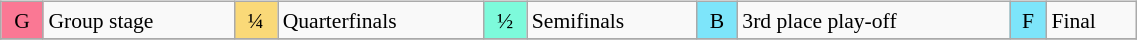<table class="wikitable" style="float:left;margin:0.5em auto; font-size:90%; line-height:1.25em;" width=60%;>
<tr>
<td bgcolor="#FA7894" align=center>G</td>
<td>Group stage</td>
<td bgcolor="#FAD978" align=center>¼</td>
<td>Quarterfinals</td>
<td bgcolor="#7DFADB" align=center>½</td>
<td>Semifinals</td>
<td bgcolor="#7DE5FA" align=center>B</td>
<td>3rd place play-off</td>
<td bgcolor="#7DE5FA" align=center>F</td>
<td>Final</td>
</tr>
<tr>
</tr>
</table>
